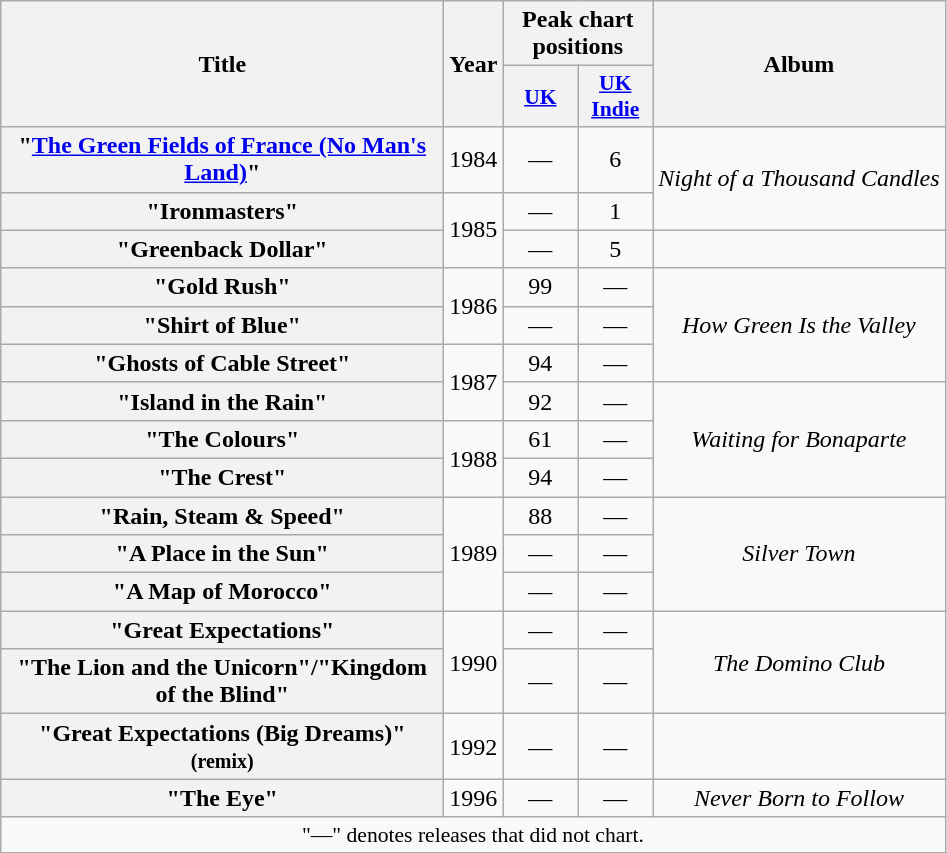<table class="wikitable plainrowheaders" style="text-align:center;">
<tr>
<th rowspan="2" scope="col" style="width:18em;">Title</th>
<th rowspan="2" scope="col" style="width:2em;">Year</th>
<th colspan="2" scope="col">Peak chart positions</th>
<th rowspan="2">Album</th>
</tr>
<tr>
<th scope="col" style="width:3em;font-size:90%;"><a href='#'>UK</a><br></th>
<th scope="col" style="width:3em;font-size:90%;"><a href='#'>UK Indie</a><br></th>
</tr>
<tr>
<th scope="row">"<a href='#'>The Green Fields of France (No Man's Land)</a>"</th>
<td>1984</td>
<td align="center">—</td>
<td align="center">6</td>
<td rowspan="2"><em>Night of a Thousand Candles</em></td>
</tr>
<tr>
<th scope="row">"Ironmasters"</th>
<td rowspan="2">1985</td>
<td align="center">—</td>
<td align="center">1</td>
</tr>
<tr>
<th scope="row">"Greenback Dollar"</th>
<td align="center">—</td>
<td align="center">5</td>
<td></td>
</tr>
<tr>
<th scope="row">"Gold Rush"</th>
<td rowspan="2">1986</td>
<td align="center">99</td>
<td align="center">—</td>
<td rowspan="3"><em>How Green Is the Valley</em></td>
</tr>
<tr>
<th scope="row">"Shirt of Blue"</th>
<td align="center">—</td>
<td>—</td>
</tr>
<tr>
<th scope="row">"Ghosts of Cable Street"</th>
<td rowspan="2">1987</td>
<td align="center">94</td>
<td align="center">—</td>
</tr>
<tr>
<th scope="row">"Island in the Rain"</th>
<td align="center">92</td>
<td align="center">—</td>
<td rowspan="3"><em>Waiting for Bonaparte</em></td>
</tr>
<tr>
<th scope="row">"The Colours"</th>
<td rowspan="2">1988</td>
<td align="center">61</td>
<td align="center">—</td>
</tr>
<tr>
<th scope="row">"The Crest"</th>
<td align="center">94</td>
<td align="center">—</td>
</tr>
<tr>
<th scope="row">"Rain, Steam & Speed"</th>
<td rowspan="3">1989</td>
<td align="center">88</td>
<td align="center">—</td>
<td rowspan="3"><em>Silver Town</em></td>
</tr>
<tr>
<th scope="row">"A Place in the Sun"</th>
<td align="center">—</td>
<td align="center">—</td>
</tr>
<tr>
<th scope="row">"A Map of Morocco"</th>
<td align="center">—</td>
<td align="center">—</td>
</tr>
<tr>
<th scope="row">"Great Expectations"</th>
<td rowspan="2">1990</td>
<td align="center">—</td>
<td align="center">—</td>
<td rowspan="2"><em>The Domino Club</em></td>
</tr>
<tr>
<th scope="row">"The Lion and the Unicorn"/"Kingdom of the Blind"</th>
<td align="center">—</td>
<td align="center">—</td>
</tr>
<tr>
<th scope="row">"Great Expectations (Big Dreams)" <small>(remix)</small></th>
<td>1992</td>
<td align="center">—</td>
<td align="center">—</td>
<td></td>
</tr>
<tr>
<th scope="row">"The Eye"</th>
<td>1996</td>
<td>—</td>
<td>—</td>
<td><em>Never Born to Follow</em></td>
</tr>
<tr>
<td colspan="5" style="font-size:90%">"—" denotes releases that did not chart.</td>
</tr>
</table>
